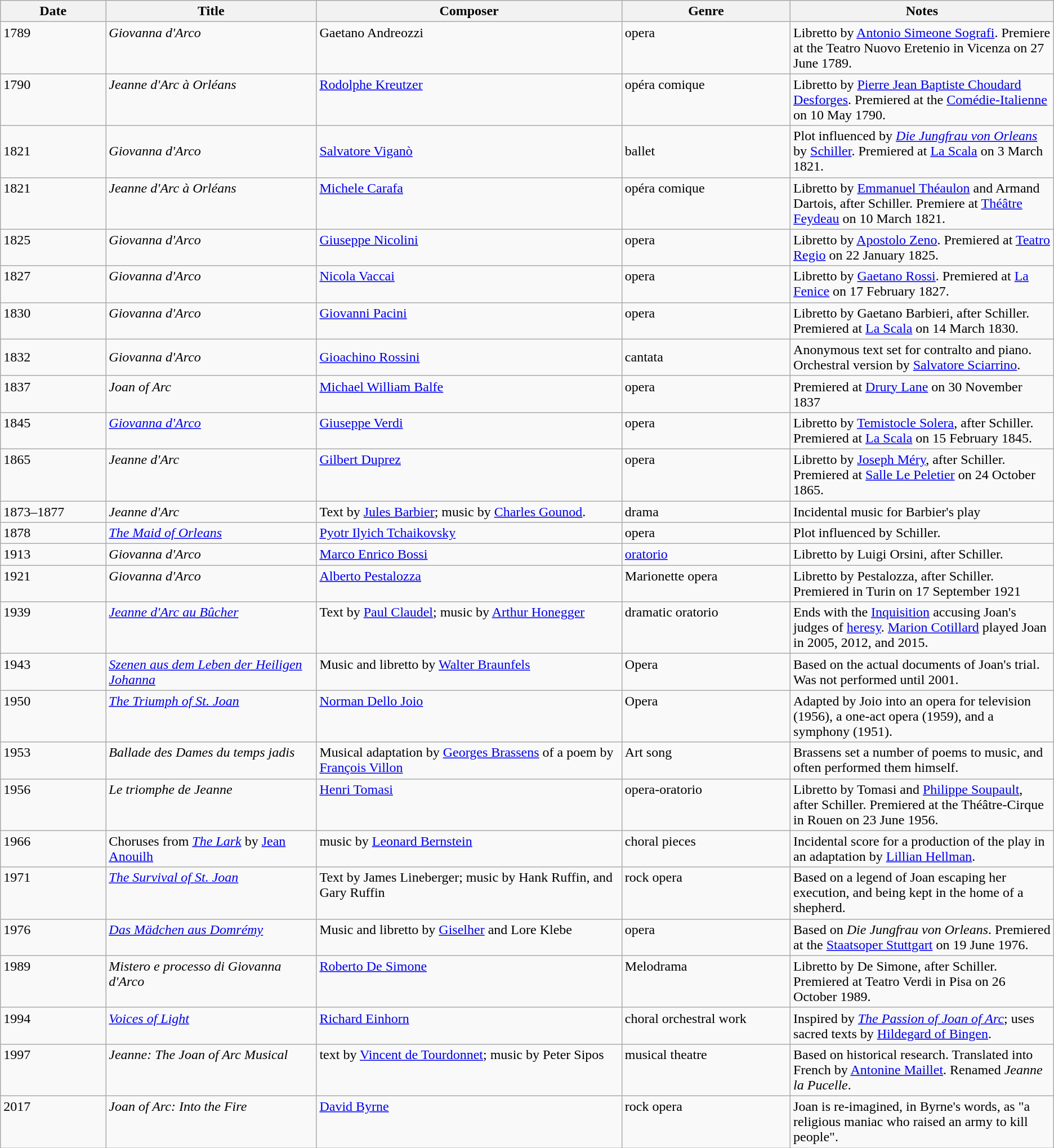<table class="wikitable sortable">
<tr>
<th width="10%">Date</th>
<th width="20%">Title</th>
<th width="29%">Composer</th>
<th width="16%">Genre</th>
<th width="25%">Notes</th>
</tr>
<tr valign="top">
<td>1789</td>
<td><em>Giovanna d'Arco</em></td>
<td>Gaetano Andreozzi</td>
<td>opera</td>
<td>Libretto by <a href='#'>Antonio Simeone Sografi</a>. Premiere at the Teatro Nuovo Eretenio in Vicenza on 27 June 1789.</td>
</tr>
<tr valign="top">
<td>1790</td>
<td><em>Jeanne d'Arc à Orléans</em></td>
<td><a href='#'>Rodolphe Kreutzer</a></td>
<td>opéra comique</td>
<td>Libretto by <a href='#'>Pierre Jean Baptiste Choudard Desforges</a>. Premiered at the <a href='#'>Comédie-Italienne</a> on 10 May 1790.</td>
</tr>
<tr>
<td>1821</td>
<td><em>Giovanna d'Arco</em></td>
<td><a href='#'>Salvatore Viganò</a></td>
<td>ballet</td>
<td>Plot influenced by <em><a href='#'>Die Jungfrau von Orleans</a></em> by <a href='#'>Schiller</a>. Premiered at <a href='#'>La Scala</a> on 3 March 1821.</td>
</tr>
<tr valign="top">
<td>1821</td>
<td><em>Jeanne d'Arc à Orléans</em></td>
<td><a href='#'>Michele Carafa</a></td>
<td>opéra comique</td>
<td>Libretto by <a href='#'>Emmanuel Théaulon</a> and Armand Dartois, after Schiller. Premiere at <a href='#'>Théâtre Feydeau</a> on 10 March 1821.</td>
</tr>
<tr valign="top">
<td>1825</td>
<td><em>Giovanna d'Arco</em></td>
<td><a href='#'>Giuseppe Nicolini</a></td>
<td>opera</td>
<td>Libretto by <a href='#'>Apostolo Zeno</a>. Premiered at <a href='#'>Teatro Regio</a> on 22 January 1825.</td>
</tr>
<tr valign="top">
<td>1827</td>
<td><em>Giovanna d'Arco</em></td>
<td><a href='#'>Nicola Vaccai</a></td>
<td>opera</td>
<td>Libretto by <a href='#'>Gaetano Rossi</a>. Premiered at <a href='#'>La Fenice</a> on 17 February 1827.</td>
</tr>
<tr valign="top">
<td>1830</td>
<td><em>Giovanna d'Arco</em></td>
<td><a href='#'>Giovanni Pacini</a></td>
<td>opera</td>
<td>Libretto by Gaetano Barbieri, after Schiller. Premiered at <a href='#'>La Scala</a> on 14 March 1830.</td>
</tr>
<tr>
<td>1832</td>
<td><em>Giovanna d'Arco</em></td>
<td><a href='#'>Gioachino Rossini</a></td>
<td>cantata</td>
<td>Anonymous text set for contralto and piano. Orchestral version by <a href='#'>Salvatore Sciarrino</a>.</td>
</tr>
<tr valign="top">
<td>1837</td>
<td><em>Joan of Arc</em></td>
<td><a href='#'>Michael William Balfe</a></td>
<td>opera</td>
<td>Premiered at <a href='#'>Drury Lane</a> on 30 November 1837</td>
</tr>
<tr valign="top">
<td>1845</td>
<td><em><a href='#'>Giovanna d'Arco</a></em></td>
<td><a href='#'>Giuseppe Verdi</a></td>
<td>opera</td>
<td>Libretto by <a href='#'>Temistocle Solera</a>, after Schiller. Premiered at <a href='#'>La Scala</a> on 15 February 1845.</td>
</tr>
<tr valign="top">
<td>1865</td>
<td><em>Jeanne d'Arc</em></td>
<td><a href='#'>Gilbert Duprez</a></td>
<td>opera</td>
<td>Libretto by <a href='#'>Joseph Méry</a>, after Schiller. Premiered at <a href='#'>Salle Le Peletier</a> on 24 October 1865.</td>
</tr>
<tr valign="top">
<td>1873–1877</td>
<td><em>Jeanne d'Arc</em></td>
<td>Text by <a href='#'>Jules Barbier</a>; music by <a href='#'>Charles Gounod</a>.</td>
<td>drama</td>
<td>Incidental music for Barbier's play</td>
</tr>
<tr valign="top">
<td>1878</td>
<td><em><a href='#'>The Maid of Orleans</a></em></td>
<td><a href='#'>Pyotr Ilyich Tchaikovsky</a></td>
<td>opera</td>
<td>Plot influenced by Schiller.</td>
</tr>
<tr valign="top">
<td>1913</td>
<td><em>Giovanna d'Arco</em></td>
<td><a href='#'>Marco Enrico Bossi</a></td>
<td><a href='#'>oratorio</a></td>
<td>Libretto by Luigi Orsini, after Schiller.</td>
</tr>
<tr valign="top">
<td>1921</td>
<td><em>Giovanna d'Arco</em></td>
<td><a href='#'>Alberto Pestalozza</a></td>
<td>Marionette opera</td>
<td>Libretto by Pestalozza, after Schiller. Premiered in Turin on 17 September 1921</td>
</tr>
<tr valign="top">
<td>1939</td>
<td><em><a href='#'>Jeanne d'Arc au Bûcher</a></em></td>
<td>Text by <a href='#'>Paul Claudel</a>; music by <a href='#'>Arthur Honegger</a></td>
<td>dramatic oratorio</td>
<td>Ends with the <a href='#'>Inquisition</a> accusing Joan's judges of <a href='#'>heresy</a>. <a href='#'>Marion Cotillard</a> played Joan in 2005, 2012, and 2015.</td>
</tr>
<tr valign="top">
<td>1943</td>
<td><em><a href='#'>Szenen aus dem Leben der Heiligen Johanna</a></em></td>
<td>Music and libretto by <a href='#'>Walter Braunfels</a></td>
<td>Opera</td>
<td>Based on the actual documents of Joan's trial. Was not performed until 2001.</td>
</tr>
<tr valign="top">
<td>1950</td>
<td><em><a href='#'>The Triumph of St. Joan</a></em></td>
<td><a href='#'>Norman Dello Joio</a></td>
<td>Opera</td>
<td>Adapted by Joio into an opera for television (1956), a one-act opera (1959), and a symphony (1951).</td>
</tr>
<tr valign="top">
<td>1953</td>
<td><em>Ballade des Dames du temps jadis</em></td>
<td>Musical adaptation by <a href='#'>Georges Brassens</a> of a poem by <a href='#'>François Villon</a></td>
<td>Art song</td>
<td>Brassens set a number of poems to music, and often performed them himself.</td>
</tr>
<tr valign="top">
<td>1956</td>
<td><em>Le triomphe de Jeanne</em></td>
<td><a href='#'>Henri Tomasi</a></td>
<td>opera-oratorio</td>
<td>Libretto by Tomasi and <a href='#'>Philippe Soupault</a>, after Schiller. Premiered at the Théâtre-Cirque in Rouen on 23 June 1956.</td>
</tr>
<tr valign="top">
<td>1966</td>
<td>Choruses from <em><a href='#'>The Lark</a></em> by <a href='#'>Jean Anouilh</a></td>
<td>music by <a href='#'>Leonard Bernstein</a></td>
<td>choral pieces</td>
<td>Incidental score for a production of the play in an adaptation by <a href='#'>Lillian Hellman</a>.</td>
</tr>
<tr valign="top">
<td>1971</td>
<td><em><a href='#'>The Survival of St. Joan</a></em></td>
<td>Text by James Lineberger; music by Hank Ruffin, and Gary Ruffin</td>
<td>rock opera</td>
<td>Based on a legend of Joan escaping her execution, and being kept in the home of a shepherd.</td>
</tr>
<tr valign="top">
<td>1976</td>
<td><em><a href='#'>Das Mädchen aus Domrémy</a></em></td>
<td>Music and libretto by <a href='#'>Giselher</a> and Lore Klebe</td>
<td>opera</td>
<td>Based on <em>Die Jungfrau von Orleans</em>. Premiered at the <a href='#'>Staatsoper Stuttgart</a> on 19 June 1976.</td>
</tr>
<tr valign="top">
<td>1989</td>
<td><em>Mistero e processo di Giovanna d'Arco</em></td>
<td><a href='#'>Roberto De Simone</a></td>
<td>Melodrama</td>
<td>Libretto by De Simone, after Schiller. Premiered at Teatro Verdi in Pisa on 26 October 1989.</td>
</tr>
<tr valign="top">
<td>1994</td>
<td><em><a href='#'>Voices of Light</a></em></td>
<td><a href='#'>Richard Einhorn</a></td>
<td>choral orchestral work</td>
<td>Inspired by <em><a href='#'>The Passion of Joan of Arc</a></em>; uses sacred texts by <a href='#'>Hildegard of Bingen</a>.</td>
</tr>
<tr valign="top">
<td>1997</td>
<td><em>Jeanne: The Joan of Arc Musical</em></td>
<td>text by <a href='#'>Vincent de Tourdonnet</a>; music by Peter Sipos</td>
<td>musical theatre</td>
<td>Based on historical research. Translated into French by <a href='#'>Antonine Maillet</a>. Renamed <em>Jeanne la Pucelle</em>.</td>
</tr>
<tr valign="top">
<td>2017</td>
<td><em>Joan of Arc: Into the Fire</em></td>
<td><a href='#'>David Byrne</a></td>
<td>rock opera</td>
<td>Joan is re-imagined, in Byrne's words, as "a religious maniac who raised an army to kill people".</td>
</tr>
</table>
